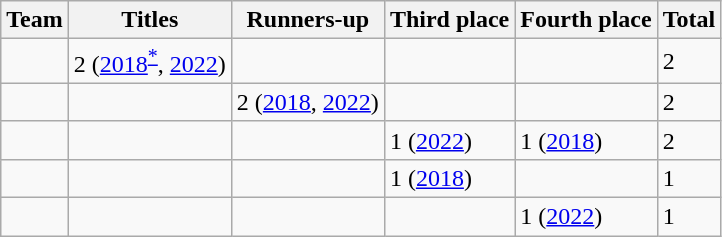<table class="wikitable sortable">
<tr>
<th>Team</th>
<th>Titles</th>
<th>Runners-up</th>
<th>Third place</th>
<th>Fourth place</th>
<th>Total</th>
</tr>
<tr>
<td></td>
<td>2 (<a href='#'>2018</a><sup><a href='#'>*</a></sup>, <a href='#'>2022</a>)</td>
<td></td>
<td></td>
<td></td>
<td>2</td>
</tr>
<tr>
<td></td>
<td></td>
<td>2 (<a href='#'>2018</a>, <a href='#'>2022</a>)</td>
<td></td>
<td></td>
<td>2</td>
</tr>
<tr>
<td></td>
<td></td>
<td></td>
<td>1 (<a href='#'>2022</a>)</td>
<td>1 (<a href='#'>2018</a>)</td>
<td>2</td>
</tr>
<tr>
<td></td>
<td></td>
<td></td>
<td>1 (<a href='#'>2018</a>)</td>
<td></td>
<td>1</td>
</tr>
<tr>
<td></td>
<td></td>
<td></td>
<td></td>
<td>1 (<a href='#'>2022</a>)</td>
<td>1</td>
</tr>
</table>
